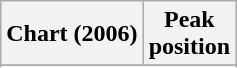<table class="wikitable">
<tr>
<th>Chart (2006)</th>
<th>Peak<br>position</th>
</tr>
<tr>
</tr>
<tr>
</tr>
</table>
